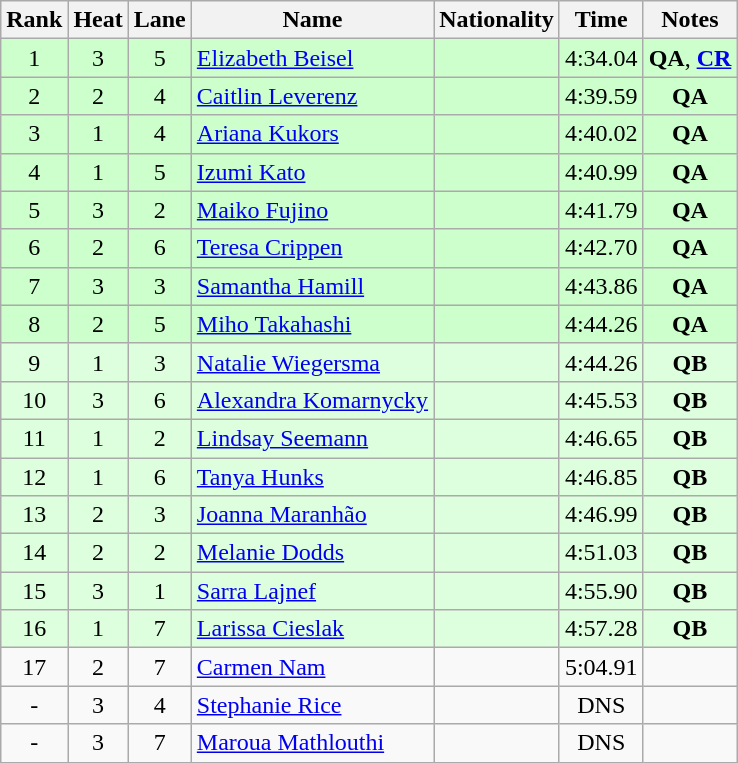<table class="wikitable sortable" style="text-align:center">
<tr>
<th>Rank</th>
<th>Heat</th>
<th>Lane</th>
<th>Name</th>
<th>Nationality</th>
<th>Time</th>
<th>Notes</th>
</tr>
<tr bgcolor=ccffcc>
<td>1</td>
<td>3</td>
<td>5</td>
<td align=left><a href='#'>Elizabeth Beisel</a></td>
<td align=left></td>
<td>4:34.04</td>
<td><strong>QA</strong>, <strong><a href='#'>CR</a></strong></td>
</tr>
<tr bgcolor=ccffcc>
<td>2</td>
<td>2</td>
<td>4</td>
<td align=left><a href='#'>Caitlin Leverenz</a></td>
<td align=left></td>
<td>4:39.59</td>
<td><strong>QA</strong></td>
</tr>
<tr bgcolor=ccffcc>
<td>3</td>
<td>1</td>
<td>4</td>
<td align=left><a href='#'>Ariana Kukors</a></td>
<td align=left></td>
<td>4:40.02</td>
<td><strong>QA</strong></td>
</tr>
<tr bgcolor=ccffcc>
<td>4</td>
<td>1</td>
<td>5</td>
<td align=left><a href='#'>Izumi Kato</a></td>
<td align=left></td>
<td>4:40.99</td>
<td><strong>QA</strong></td>
</tr>
<tr bgcolor=ccffcc>
<td>5</td>
<td>3</td>
<td>2</td>
<td align=left><a href='#'>Maiko Fujino</a></td>
<td align=left></td>
<td>4:41.79</td>
<td><strong>QA</strong></td>
</tr>
<tr bgcolor=ccffcc>
<td>6</td>
<td>2</td>
<td>6</td>
<td align=left><a href='#'>Teresa Crippen</a></td>
<td align=left></td>
<td>4:42.70</td>
<td><strong>QA</strong></td>
</tr>
<tr bgcolor=ccffcc>
<td>7</td>
<td>3</td>
<td>3</td>
<td align=left><a href='#'>Samantha Hamill</a></td>
<td align=left></td>
<td>4:43.86</td>
<td><strong>QA</strong></td>
</tr>
<tr bgcolor=ccffcc>
<td>8</td>
<td>2</td>
<td>5</td>
<td align=left><a href='#'>Miho Takahashi</a></td>
<td align=left></td>
<td>4:44.26</td>
<td><strong>QA</strong></td>
</tr>
<tr bgcolor=ddffdd>
<td>9</td>
<td>1</td>
<td>3</td>
<td align=left><a href='#'>Natalie Wiegersma</a></td>
<td align=left></td>
<td>4:44.26</td>
<td><strong>QB</strong></td>
</tr>
<tr bgcolor=ddffdd>
<td>10</td>
<td>3</td>
<td>6</td>
<td align=left><a href='#'>Alexandra Komarnycky</a></td>
<td align=left></td>
<td>4:45.53</td>
<td><strong>QB</strong></td>
</tr>
<tr bgcolor=ddffdd>
<td>11</td>
<td>1</td>
<td>2</td>
<td align=left><a href='#'>Lindsay Seemann</a></td>
<td align=left></td>
<td>4:46.65</td>
<td><strong>QB</strong></td>
</tr>
<tr bgcolor=ddffdd>
<td>12</td>
<td>1</td>
<td>6</td>
<td align=left><a href='#'>Tanya Hunks</a></td>
<td align=left></td>
<td>4:46.85</td>
<td><strong>QB</strong></td>
</tr>
<tr bgcolor=ddffdd>
<td>13</td>
<td>2</td>
<td>3</td>
<td align=left><a href='#'>Joanna Maranhão</a></td>
<td align=left></td>
<td>4:46.99</td>
<td><strong>QB</strong></td>
</tr>
<tr bgcolor=ddffdd>
<td>14</td>
<td>2</td>
<td>2</td>
<td align=left><a href='#'>Melanie Dodds</a></td>
<td align=left></td>
<td>4:51.03</td>
<td><strong>QB</strong></td>
</tr>
<tr bgcolor=ddffdd>
<td>15</td>
<td>3</td>
<td>1</td>
<td align=left><a href='#'>Sarra Lajnef</a></td>
<td align=left></td>
<td>4:55.90</td>
<td><strong>QB</strong></td>
</tr>
<tr bgcolor=ddffdd>
<td>16</td>
<td>1</td>
<td>7</td>
<td align=left><a href='#'>Larissa Cieslak</a></td>
<td align=left></td>
<td>4:57.28</td>
<td><strong>QB</strong></td>
</tr>
<tr>
<td>17</td>
<td>2</td>
<td>7</td>
<td align=left><a href='#'>Carmen Nam</a></td>
<td align=left></td>
<td>5:04.91</td>
<td></td>
</tr>
<tr>
<td>-</td>
<td>3</td>
<td>4</td>
<td align=left><a href='#'>Stephanie Rice</a></td>
<td align=left></td>
<td>DNS</td>
<td></td>
</tr>
<tr>
<td>-</td>
<td>3</td>
<td>7</td>
<td align=left><a href='#'>Maroua Mathlouthi</a></td>
<td align=left></td>
<td>DNS</td>
<td></td>
</tr>
</table>
